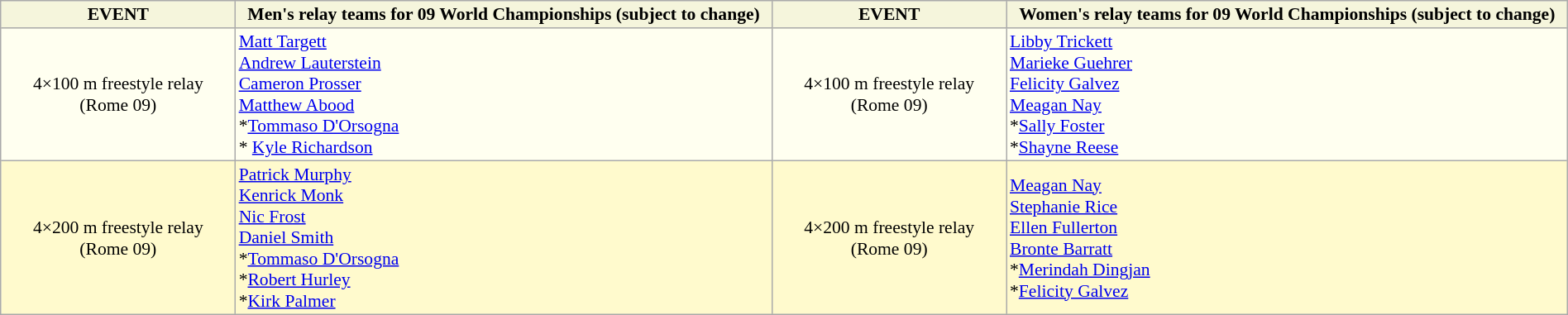<table border=1 align=center width=100% cellpadding=2 cellspacing=2 style="background: ivory; font-size: 90%; border: 1px #aaaaaa solid; border-collapse: collapse; clear:center">
<tr style="background:beige">
<th width=15%>EVENT</th>
<th>Men's relay teams for 09 World Championships (subject to change)</th>
<th width=15%>EVENT</th>
<th>Women's relay teams for 09 World Championships (subject to change)</th>
</tr>
<tr>
<td align="center">4×100 m freestyle relay <br> (Rome 09)</td>
<td><a href='#'>Matt Targett</a> <br> <a href='#'>Andrew Lauterstein</a> <br> <a href='#'>Cameron Prosser</a> <br> <a href='#'>Matthew Abood</a> <br> *<a href='#'>Tommaso D'Orsogna</a> <br>* <a href='#'>Kyle Richardson</a></td>
<td align="center">4×100 m freestyle relay <br> (Rome 09)</td>
<td><a href='#'>Libby Trickett</a> <br> <a href='#'>Marieke Guehrer</a> <br> <a href='#'>Felicity Galvez</a> <br> <a href='#'>Meagan Nay</a> <br> *<a href='#'>Sally Foster</a> <br> *<a href='#'>Shayne Reese</a></td>
</tr>
<tr style="background:lemonchiffon">
<td align="center">4×200 m freestyle relay <br> (Rome 09)</td>
<td><a href='#'>Patrick Murphy</a> <br> <a href='#'>Kenrick Monk</a> <br> <a href='#'>Nic Frost</a> <br> <a href='#'>Daniel Smith</a><br> *<a href='#'>Tommaso D'Orsogna</a> <br> *<a href='#'>Robert Hurley</a>  <br> *<a href='#'>Kirk Palmer</a></td>
<td align="center">4×200 m freestyle relay <br> (Rome 09)</td>
<td><a href='#'>Meagan Nay</a> <br> <a href='#'>Stephanie Rice</a> <br> <a href='#'>Ellen Fullerton</a> <br> <a href='#'>Bronte Barratt</a> <br> *<a href='#'>Merindah Dingjan</a> <br> *<a href='#'>Felicity Galvez</a></td>
</tr>
</table>
